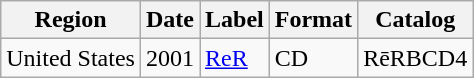<table class="wikitable">
<tr>
<th>Region</th>
<th>Date</th>
<th>Label</th>
<th>Format</th>
<th>Catalog</th>
</tr>
<tr>
<td>United States</td>
<td>2001</td>
<td><a href='#'>ReR</a></td>
<td>CD</td>
<td>RēRBCD4</td>
</tr>
</table>
